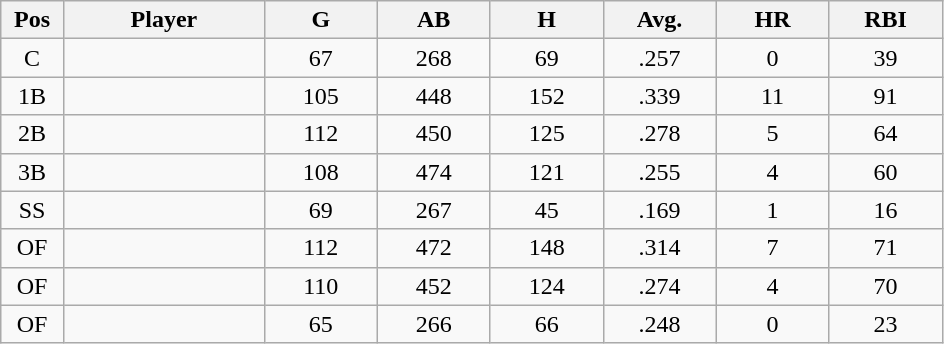<table class="wikitable sortable">
<tr>
<th bgcolor="#DDDDFF" width="5%">Pos</th>
<th bgcolor="#DDDDFF" width="16%">Player</th>
<th bgcolor="#DDDDFF" width="9%">G</th>
<th bgcolor="#DDDDFF" width="9%">AB</th>
<th bgcolor="#DDDDFF" width="9%">H</th>
<th bgcolor="#DDDDFF" width="9%">Avg.</th>
<th bgcolor="#DDDDFF" width="9%">HR</th>
<th bgcolor="#DDDDFF" width="9%">RBI</th>
</tr>
<tr align="center">
<td>C</td>
<td></td>
<td>67</td>
<td>268</td>
<td>69</td>
<td>.257</td>
<td>0</td>
<td>39</td>
</tr>
<tr align="center">
<td>1B</td>
<td></td>
<td>105</td>
<td>448</td>
<td>152</td>
<td>.339</td>
<td>11</td>
<td>91</td>
</tr>
<tr align="center">
<td>2B</td>
<td></td>
<td>112</td>
<td>450</td>
<td>125</td>
<td>.278</td>
<td>5</td>
<td>64</td>
</tr>
<tr align="center">
<td>3B</td>
<td></td>
<td>108</td>
<td>474</td>
<td>121</td>
<td>.255</td>
<td>4</td>
<td>60</td>
</tr>
<tr align="center">
<td>SS</td>
<td></td>
<td>69</td>
<td>267</td>
<td>45</td>
<td>.169</td>
<td>1</td>
<td>16</td>
</tr>
<tr align="center">
<td>OF</td>
<td></td>
<td>112</td>
<td>472</td>
<td>148</td>
<td>.314</td>
<td>7</td>
<td>71</td>
</tr>
<tr align="center">
<td>OF</td>
<td></td>
<td>110</td>
<td>452</td>
<td>124</td>
<td>.274</td>
<td>4</td>
<td>70</td>
</tr>
<tr align="center">
<td>OF</td>
<td></td>
<td>65</td>
<td>266</td>
<td>66</td>
<td>.248</td>
<td>0</td>
<td>23</td>
</tr>
</table>
